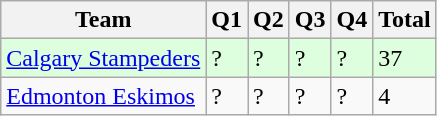<table class="wikitable">
<tr>
<th>Team</th>
<th>Q1</th>
<th>Q2</th>
<th>Q3</th>
<th>Q4</th>
<th>Total</th>
</tr>
<tr style="background-color:#ddffdd">
<td><a href='#'>Calgary Stampeders</a></td>
<td>?</td>
<td>?</td>
<td>?</td>
<td>?</td>
<td>37</td>
</tr>
<tr>
<td><a href='#'>Edmonton Eskimos</a></td>
<td>?</td>
<td>?</td>
<td>?</td>
<td>?</td>
<td>4</td>
</tr>
</table>
